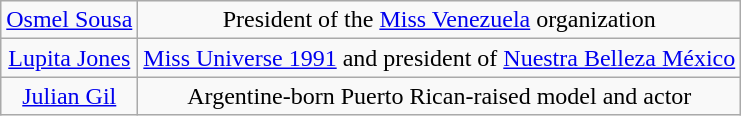<table class="wikitable sortable" style="text-align:center">
<tr>
<td><a href='#'>Osmel Sousa</a></td>
<td>President of the <a href='#'>Miss Venezuela</a> organization</td>
</tr>
<tr>
<td><a href='#'>Lupita Jones</a></td>
<td><a href='#'>Miss Universe 1991</a> and president of <a href='#'>Nuestra Belleza México</a></td>
</tr>
<tr>
<td><a href='#'>Julian Gil</a></td>
<td>Argentine-born Puerto Rican-raised model and actor</td>
</tr>
</table>
